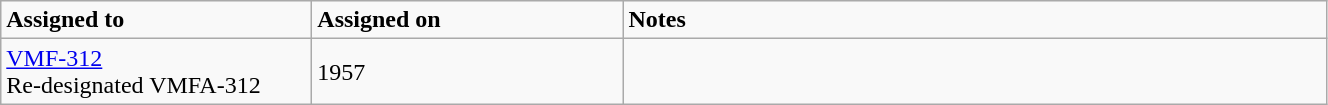<table class="wikitable" style="width: 70%;">
<tr>
<td style="width: 200px;"><strong>Assigned to</strong></td>
<td style="width: 200px;"><strong>Assigned on</strong></td>
<td><strong>Notes</strong></td>
</tr>
<tr>
<td><a href='#'>VMF-312</a><br>Re-designated VMFA-312</td>
<td>1957</td>
<td></td>
</tr>
</table>
